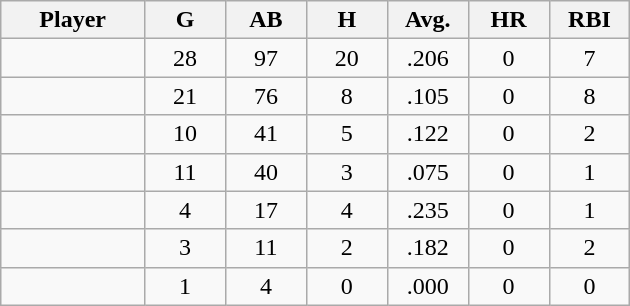<table class="wikitable sortable">
<tr>
<th bgcolor="#DDDDFF" width="16%">Player</th>
<th bgcolor="#DDDDFF" width="9%">G</th>
<th bgcolor="#DDDDFF" width="9%">AB</th>
<th bgcolor="#DDDDFF" width="9%">H</th>
<th bgcolor="#DDDDFF" width="9%">Avg.</th>
<th bgcolor="#DDDDFF" width="9%">HR</th>
<th bgcolor="#DDDDFF" width="9%">RBI</th>
</tr>
<tr align="center">
<td></td>
<td>28</td>
<td>97</td>
<td>20</td>
<td>.206</td>
<td>0</td>
<td>7</td>
</tr>
<tr align="center">
<td></td>
<td>21</td>
<td>76</td>
<td>8</td>
<td>.105</td>
<td>0</td>
<td>8</td>
</tr>
<tr align="center">
<td></td>
<td>10</td>
<td>41</td>
<td>5</td>
<td>.122</td>
<td>0</td>
<td>2</td>
</tr>
<tr align=center>
<td></td>
<td>11</td>
<td>40</td>
<td>3</td>
<td>.075</td>
<td>0</td>
<td>1</td>
</tr>
<tr align="center">
<td></td>
<td>4</td>
<td>17</td>
<td>4</td>
<td>.235</td>
<td>0</td>
<td>1</td>
</tr>
<tr align="center">
<td></td>
<td>3</td>
<td>11</td>
<td>2</td>
<td>.182</td>
<td>0</td>
<td>2</td>
</tr>
<tr align="center">
<td></td>
<td>1</td>
<td>4</td>
<td>0</td>
<td>.000</td>
<td>0</td>
<td>0</td>
</tr>
</table>
